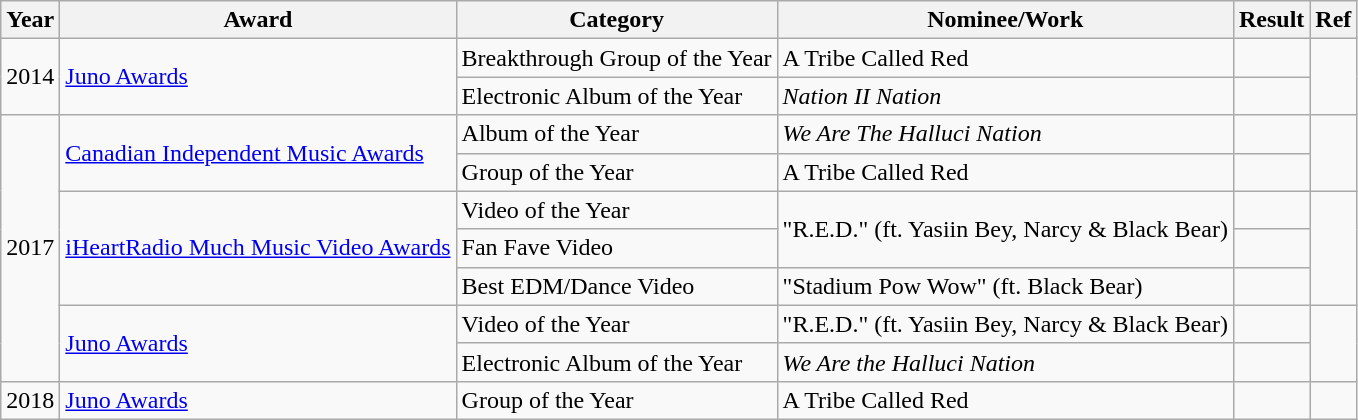<table class="wikitable">
<tr>
<th>Year</th>
<th>Award</th>
<th>Category</th>
<th>Nominee/Work</th>
<th>Result</th>
<th>Ref</th>
</tr>
<tr>
<td rowspan=2>2014</td>
<td rowspan=2><a href='#'>Juno Awards</a></td>
<td>Breakthrough Group of the Year</td>
<td>A Tribe Called Red</td>
<td></td>
<td rowspan=2></td>
</tr>
<tr>
<td>Electronic Album of the Year</td>
<td><em>Nation II Nation</em></td>
<td></td>
</tr>
<tr>
<td rowspan=7>2017</td>
<td rowspan=2><a href='#'>Canadian Independent Music Awards</a></td>
<td>Album of the Year</td>
<td><em>We Are The Halluci Nation</em></td>
<td></td>
<td rowspan=2></td>
</tr>
<tr>
<td>Group of the Year</td>
<td>A Tribe Called Red</td>
<td></td>
</tr>
<tr>
<td rowspan=3><a href='#'>iHeartRadio Much Music Video Awards</a></td>
<td>Video of the Year</td>
<td rowspan=2>"R.E.D." (ft. Yasiin Bey, Narcy & Black Bear)</td>
<td></td>
<td rowspan=3></td>
</tr>
<tr>
<td>Fan Fave Video</td>
<td></td>
</tr>
<tr>
<td>Best EDM/Dance Video</td>
<td>"Stadium Pow Wow" (ft. Black Bear)</td>
<td></td>
</tr>
<tr>
<td rowspan=2><a href='#'>Juno Awards</a></td>
<td>Video of the Year</td>
<td>"R.E.D." (ft. Yasiin Bey, Narcy & Black Bear)</td>
<td></td>
<td rowspan=2></td>
</tr>
<tr>
<td>Electronic Album of the Year</td>
<td><em>We Are the Halluci Nation</em></td>
<td></td>
</tr>
<tr>
<td>2018</td>
<td><a href='#'>Juno Awards</a></td>
<td>Group of the Year</td>
<td>A Tribe Called Red</td>
<td></td>
<td></td>
</tr>
</table>
